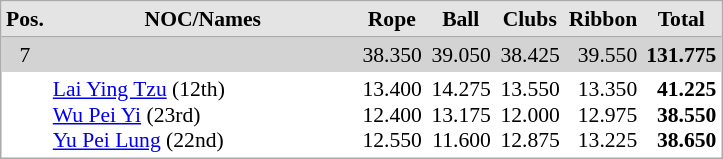<table cellspacing="0" cellpadding="3" style="border:1px solid #AAAAAA;font-size:90%">
<tr bgcolor="#E4E4E4">
<th style="border-bottom:1px solid #AAAAAA" width="10" align="center">Pos.</th>
<th style="border-bottom:1px solid #AAAAAA" width="200">NOC/Names</th>
<th style="border-bottom:1px solid #AAAAAA" width="40" align="center">Rope</th>
<th style="border-bottom:1px solid #AAAAAA" width="40" align="center">Ball</th>
<th style="border-bottom:1px solid #AAAAAA" width="40" align="center">Clubs</th>
<th style="border-bottom:1px solid #AAAAAA" width="40" align="center">Ribbon</th>
<th style="border-bottom:1px solid #AAAAAA" width="40" align="center">Total</th>
</tr>
<tr align="right" bgcolor="lightgrey">
<td align="center">7</td>
<td align="left"></td>
<td>38.350</td>
<td>39.050</td>
<td>38.425</td>
<td>39.550</td>
<td><strong>131.775</strong></td>
</tr>
<tr align="right">
<td></td>
<td align="left"><a href='#'>Lai Ying Tzu</a> (12th) <br> <a href='#'>Wu Pei Yi</a> (23rd) <br> <a href='#'>Yu Pei Lung</a> (22nd)</td>
<td>13.400 <br>  12.400 <br> 12.550</td>
<td>14.275 <br>  13.175 <br> 11.600</td>
<td>13.550 <br>  12.000 <br> 12.875</td>
<td>13.350 <br> 12.975 <br> 13.225</td>
<td><strong>41.225</strong><br> <strong>38.550</strong><br> <strong>38.650</strong></td>
</tr>
</table>
